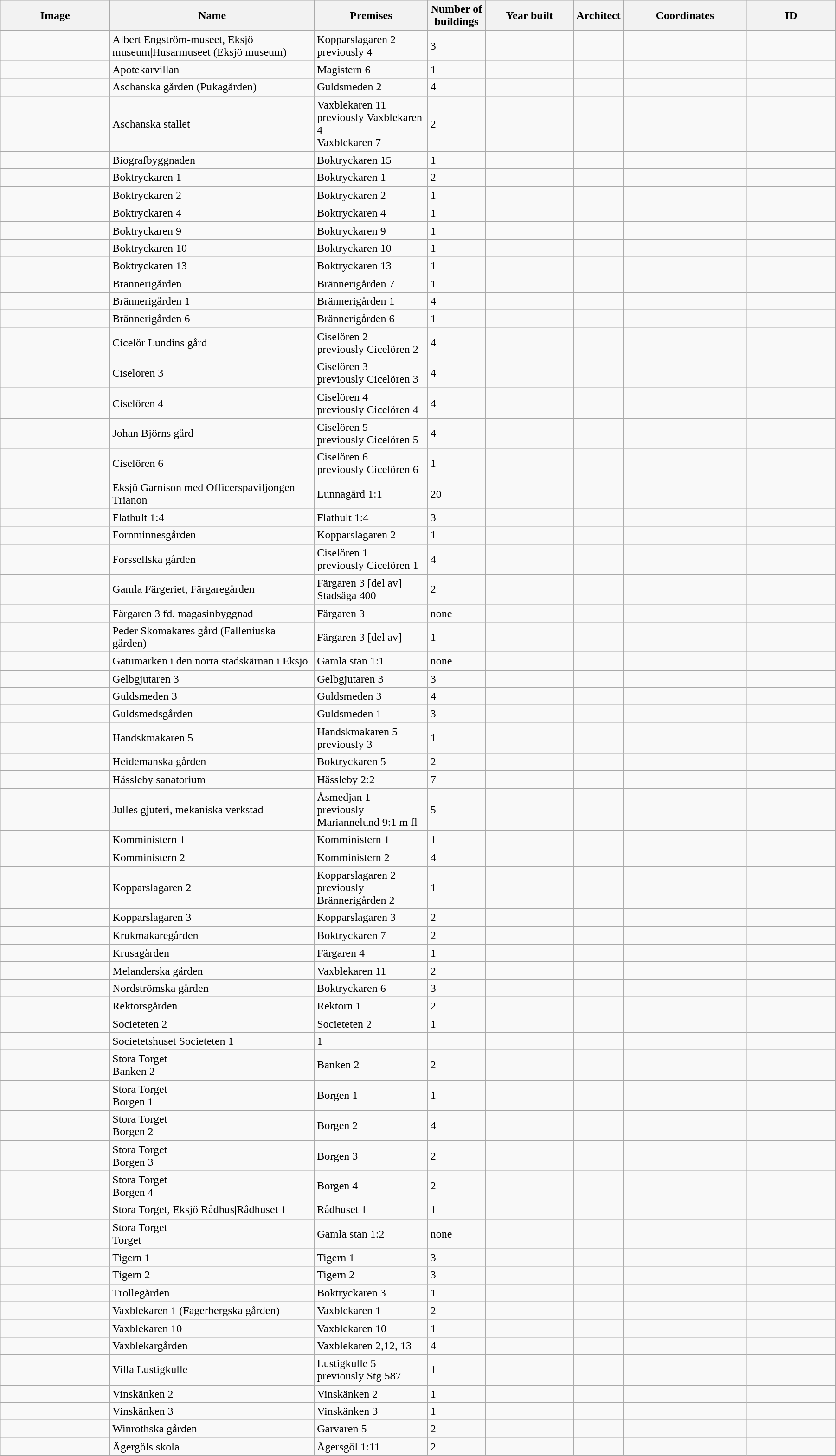<table class="wikitable" width="95%">
<tr>
<th width="150">Image</th>
<th>Name</th>
<th>Premises</th>
<th width="75">Number of<br>buildings</th>
<th width="120">Year built</th>
<th>Architect</th>
<th width="170">Coordinates</th>
<th width="120">ID</th>
</tr>
<tr>
<td></td>
<td Albert Engström-museum>Albert Engström-museet, Eksjö museum|Husarmuseet (Eksjö museum)</td>
<td>Kopparslagaren 2<br>previously 4</td>
<td>3</td>
<td></td>
<td></td>
<td></td>
<td></td>
</tr>
<tr>
<td></td>
<td>Apotekarvillan</td>
<td>Magistern 6</td>
<td>1</td>
<td></td>
<td></td>
<td></td>
<td></td>
</tr>
<tr>
<td></td>
<td Aschanska gården>Aschanska gården (Pukagården)</td>
<td>Guldsmeden 2</td>
<td>4</td>
<td></td>
<td></td>
<td></td>
<td></td>
</tr>
<tr>
<td></td>
<td>Aschanska stallet</td>
<td>Vaxblekaren 11<br>previously Vaxblekaren 4<br>Vaxblekaren 7</td>
<td>2</td>
<td></td>
<td></td>
<td></td>
<td></td>
</tr>
<tr>
<td></td>
<td Biograf Metropol>Biografbyggnaden</td>
<td>Boktryckaren 15</td>
<td>1</td>
<td></td>
<td></td>
<td></td>
<td></td>
</tr>
<tr>
<td></td>
<td>Boktryckaren 1</td>
<td>Boktryckaren 1</td>
<td>2</td>
<td></td>
<td></td>
<td></td>
<td></td>
</tr>
<tr>
<td></td>
<td>Boktryckaren 2</td>
<td>Boktryckaren 2</td>
<td>1</td>
<td></td>
<td></td>
<td></td>
<td></td>
</tr>
<tr>
<td></td>
<td>Boktryckaren 4</td>
<td>Boktryckaren 4</td>
<td>1</td>
<td></td>
<td></td>
<td></td>
<td></td>
</tr>
<tr>
<td></td>
<td>Boktryckaren 9</td>
<td>Boktryckaren 9</td>
<td>1</td>
<td></td>
<td></td>
<td></td>
<td></td>
</tr>
<tr>
<td></td>
<td>Boktryckaren 10</td>
<td>Boktryckaren 10</td>
<td>1</td>
<td></td>
<td></td>
<td></td>
<td></td>
</tr>
<tr>
<td></td>
<td>Boktryckaren 13</td>
<td>Boktryckaren 13</td>
<td>1</td>
<td></td>
<td></td>
<td></td>
<td></td>
</tr>
<tr>
<td></td>
<td>Brännerigården</td>
<td>Brännerigården 7</td>
<td>1</td>
<td></td>
<td></td>
<td></td>
<td></td>
</tr>
<tr>
<td></td>
<td>Brännerigården 1</td>
<td>Brännerigården 1</td>
<td>4</td>
<td></td>
<td></td>
<td></td>
<td></td>
</tr>
<tr>
<td></td>
<td>Brännerigården 6</td>
<td>Brännerigården 6</td>
<td>1</td>
<td></td>
<td></td>
<td></td>
<td></td>
</tr>
<tr>
<td></td>
<td>Cicelör Lundins gård</td>
<td>Ciselören 2<br>previously Cicelören 2</td>
<td>4</td>
<td></td>
<td></td>
<td></td>
<td></td>
</tr>
<tr>
<td></td>
<td>Ciselören 3</td>
<td>Ciselören 3<br>previously Cicelören 3</td>
<td>4</td>
<td></td>
<td></td>
<td></td>
<td></td>
</tr>
<tr>
<td></td>
<td>Ciselören 4</td>
<td>Ciselören 4<br>previously Cicelören 4</td>
<td>4</td>
<td></td>
<td></td>
<td></td>
<td></td>
</tr>
<tr>
<td></td>
<td>Johan Björns gård</td>
<td>Ciselören 5<br>previously Cicelören 5</td>
<td>4</td>
<td></td>
<td></td>
<td></td>
<td></td>
</tr>
<tr>
<td></td>
<td>Ciselören 6</td>
<td>Ciselören 6<br>previously Cicelören 6</td>
<td>1</td>
<td></td>
<td></td>
<td></td>
<td></td>
</tr>
<tr>
<td></td>
<td>Eksjö Garnison med Officerspaviljongen Trianon</td>
<td>Lunnagård 1:1</td>
<td>20</td>
<td></td>
<td></td>
<td></td>
<td></td>
</tr>
<tr>
<td></td>
<td>Flathult 1:4</td>
<td>Flathult 1:4</td>
<td>3</td>
<td></td>
<td></td>
<td></td>
<td></td>
</tr>
<tr>
<td></td>
<td>Fornminnesgården</td>
<td>Kopparslagaren 2</td>
<td>1</td>
<td></td>
<td></td>
<td></td>
<td></td>
</tr>
<tr>
<td></td>
<td>Forssellska gården</td>
<td>Ciselören 1<br>previously Cicelören 1</td>
<td>4</td>
<td></td>
<td></td>
<td></td>
<td></td>
</tr>
<tr>
<td></td>
<td>Gamla Färgeriet, Färgaregården</td>
<td>Färgaren 3 [del av]<br>Stadsäga 400</td>
<td>2</td>
<td></td>
<td></td>
<td></td>
<td></td>
</tr>
<tr>
<td></td>
<td>Färgaren 3 fd. magasinbyggnad</td>
<td>Färgaren 3</td>
<td>none</td>
<td></td>
<td></td>
<td></td>
<td></td>
</tr>
<tr>
<td></td>
<td Färgaren 3, Falleniuska gården>Peder Skomakares gård (Falleniuska gården)</td>
<td>Färgaren 3 [del av]</td>
<td>1</td>
<td></td>
<td></td>
<td></td>
<td></td>
</tr>
<tr>
<td></td>
<td>Gatumarken i den norra stadskärnan i Eksjö</td>
<td>Gamla stan 1:1</td>
<td>none</td>
<td></td>
<td></td>
<td></td>
<td></td>
</tr>
<tr>
<td></td>
<td>Gelbgjutaren 3</td>
<td>Gelbgjutaren 3</td>
<td>3</td>
<td></td>
<td></td>
<td></td>
<td></td>
</tr>
<tr>
<td></td>
<td>Guldsmeden 3</td>
<td>Guldsmeden 3</td>
<td>4</td>
<td></td>
<td></td>
<td></td>
<td></td>
</tr>
<tr>
<td></td>
<td>Guldsmedsgården</td>
<td>Guldsmeden 1</td>
<td>3</td>
<td></td>
<td></td>
<td></td>
<td></td>
</tr>
<tr>
<td></td>
<td>Handskmakaren 5</td>
<td>Handskmakaren 5<br>previously 3</td>
<td>1</td>
<td></td>
<td></td>
<td></td>
<td></td>
</tr>
<tr>
<td></td>
<td>Heidemanska gården</td>
<td>Boktryckaren 5</td>
<td>2</td>
<td></td>
<td></td>
<td></td>
<td></td>
</tr>
<tr>
<td></td>
<td>Hässleby sanatorium</td>
<td>Hässleby 2:2</td>
<td>7</td>
<td></td>
<td></td>
<td></td>
<td></td>
</tr>
<tr>
<td></td>
<td>Julles gjuteri, mekaniska verkstad</td>
<td>Åsmedjan 1<br>previously Mariannelund 9:1 m fl</td>
<td>5</td>
<td></td>
<td></td>
<td></td>
<td></td>
</tr>
<tr>
<td></td>
<td>Komministern 1</td>
<td>Komministern 1</td>
<td>1</td>
<td></td>
<td></td>
<td></td>
<td></td>
</tr>
<tr>
<td></td>
<td>Komministern 2</td>
<td>Komministern 2</td>
<td>4</td>
<td></td>
<td></td>
<td></td>
<td></td>
</tr>
<tr>
<td></td>
<td>Kopparslagaren 2</td>
<td>Kopparslagaren 2<br>previously Brännerigården 2</td>
<td>1</td>
<td></td>
<td></td>
<td></td>
<td></td>
</tr>
<tr>
<td></td>
<td>Kopparslagaren 3</td>
<td>Kopparslagaren 3</td>
<td>2</td>
<td></td>
<td></td>
<td></td>
<td></td>
</tr>
<tr>
<td></td>
<td>Krukmakaregården</td>
<td>Boktryckaren 7</td>
<td>2</td>
<td></td>
<td></td>
<td></td>
<td></td>
</tr>
<tr>
<td></td>
<td>Krusagården</td>
<td>Färgaren 4</td>
<td>1</td>
<td></td>
<td></td>
<td></td>
<td></td>
</tr>
<tr>
<td></td>
<td>Melanderska gården</td>
<td>Vaxblekaren 11</td>
<td>2</td>
<td></td>
<td></td>
<td></td>
<td></td>
</tr>
<tr>
<td></td>
<td>Nordströmska gården</td>
<td>Boktryckaren 6</td>
<td>3</td>
<td></td>
<td></td>
<td></td>
<td></td>
</tr>
<tr>
<td></td>
<td>Rektorsgården</td>
<td>Rektorn 1</td>
<td>2</td>
<td></td>
<td></td>
<td></td>
<td></td>
</tr>
<tr>
<td></td>
<td>Societeten 2</td>
<td>Societeten 2</td>
<td>1</td>
<td></td>
<td></td>
<td></td>
<td></td>
</tr>
<tr>
<td></td>
<td Societetshuset, Eksjö>Societetshuset Societeten 1</td>
<td>1</td>
<td></td>
<td></td>
<td></td>
<td></td>
</tr>
<tr>
<td></td>
<td Stora torget, Eksjö>Stora Torget<br>Banken 2</td>
<td>Banken 2</td>
<td>2</td>
<td></td>
<td></td>
<td></td>
<td></td>
</tr>
<tr>
<td></td>
<td Stora torget, Eksjö>Stora Torget<br>Borgen 1</td>
<td>Borgen 1</td>
<td>1</td>
<td></td>
<td></td>
<td></td>
<td></td>
</tr>
<tr>
<td></td>
<td Stora torget, Eksjö>Stora Torget<br>Borgen 2</td>
<td>Borgen 2</td>
<td>4</td>
<td></td>
<td></td>
<td></td>
<td></td>
</tr>
<tr>
<td></td>
<td Stora torget, Eksjö>Stora Torget<br>Borgen 3</td>
<td>Borgen 3</td>
<td>2</td>
<td></td>
<td></td>
<td></td>
<td></td>
</tr>
<tr>
<td></td>
<td Stora torget, Eksjö>Stora Torget<br>Borgen 4</td>
<td>Borgen 4</td>
<td>2</td>
<td></td>
<td></td>
<td></td>
<td></td>
</tr>
<tr>
<td></td>
<td Stora torget, Eksjö>Stora Torget, Eksjö Rådhus|Rådhuset 1</td>
<td>Rådhuset 1</td>
<td>1</td>
<td></td>
<td></td>
<td></td>
<td></td>
</tr>
<tr>
<td></td>
<td Stora torget, Eksjö>Stora Torget<br>Torget</td>
<td>Gamla stan 1:2</td>
<td>none</td>
<td></td>
<td></td>
<td></td>
<td></td>
</tr>
<tr>
<td></td>
<td>Tigern 1</td>
<td>Tigern 1</td>
<td>3</td>
<td></td>
<td></td>
<td></td>
<td></td>
</tr>
<tr>
<td></td>
<td>Tigern 2</td>
<td>Tigern 2</td>
<td>3</td>
<td></td>
<td></td>
<td></td>
<td></td>
</tr>
<tr>
<td></td>
<td>Trollegården</td>
<td>Boktryckaren 3</td>
<td>1</td>
<td></td>
<td></td>
<td></td>
<td></td>
</tr>
<tr>
<td></td>
<td Fagerbergska gården>Vaxblekaren 1 (Fagerbergska gården)</td>
<td>Vaxblekaren 1</td>
<td>2</td>
<td></td>
<td></td>
<td></td>
<td></td>
</tr>
<tr>
<td></td>
<td>Vaxblekaren 10</td>
<td>Vaxblekaren 10</td>
<td>1</td>
<td></td>
<td></td>
<td></td>
<td></td>
</tr>
<tr>
<td></td>
<td>Vaxblekargården</td>
<td>Vaxblekaren 2,12, 13</td>
<td>4</td>
<td></td>
<td></td>
<td></td>
<td></td>
</tr>
<tr>
<td></td>
<td>Villa Lustigkulle</td>
<td>Lustigkulle 5<br>previously Stg 587</td>
<td>1</td>
<td></td>
<td></td>
<td></td>
<td></td>
</tr>
<tr>
<td></td>
<td Bergmanska gården>Vinskänken 2</td>
<td>Vinskänken 2</td>
<td>1</td>
<td></td>
<td></td>
<td></td>
<td></td>
</tr>
<tr>
<td></td>
<td Hennes nåd Holms hus>Vinskänken 3</td>
<td>Vinskänken 3</td>
<td>1</td>
<td></td>
<td></td>
<td></td>
<td></td>
</tr>
<tr>
<td></td>
<td>Winrothska gården</td>
<td>Garvaren 5</td>
<td>2</td>
<td></td>
<td></td>
<td></td>
<td></td>
</tr>
<tr>
<td></td>
<td>Ägergöls skola</td>
<td>Ägersgöl 1:11</td>
<td>2</td>
<td></td>
<td></td>
<td></td>
<td></td>
</tr>
</table>
